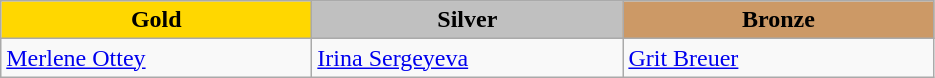<table class="wikitable" style="text-align:left">
<tr align="center">
<td width=200 bgcolor=gold><strong>Gold</strong></td>
<td width=200 bgcolor=silver><strong>Silver</strong></td>
<td width=200 bgcolor=CC9966><strong>Bronze</strong></td>
</tr>
<tr>
<td><a href='#'>Merlene Ottey</a><br><em></em></td>
<td><a href='#'>Irina Sergeyeva</a><br><em></em></td>
<td><a href='#'>Grit Breuer</a><br><em></em></td>
</tr>
</table>
